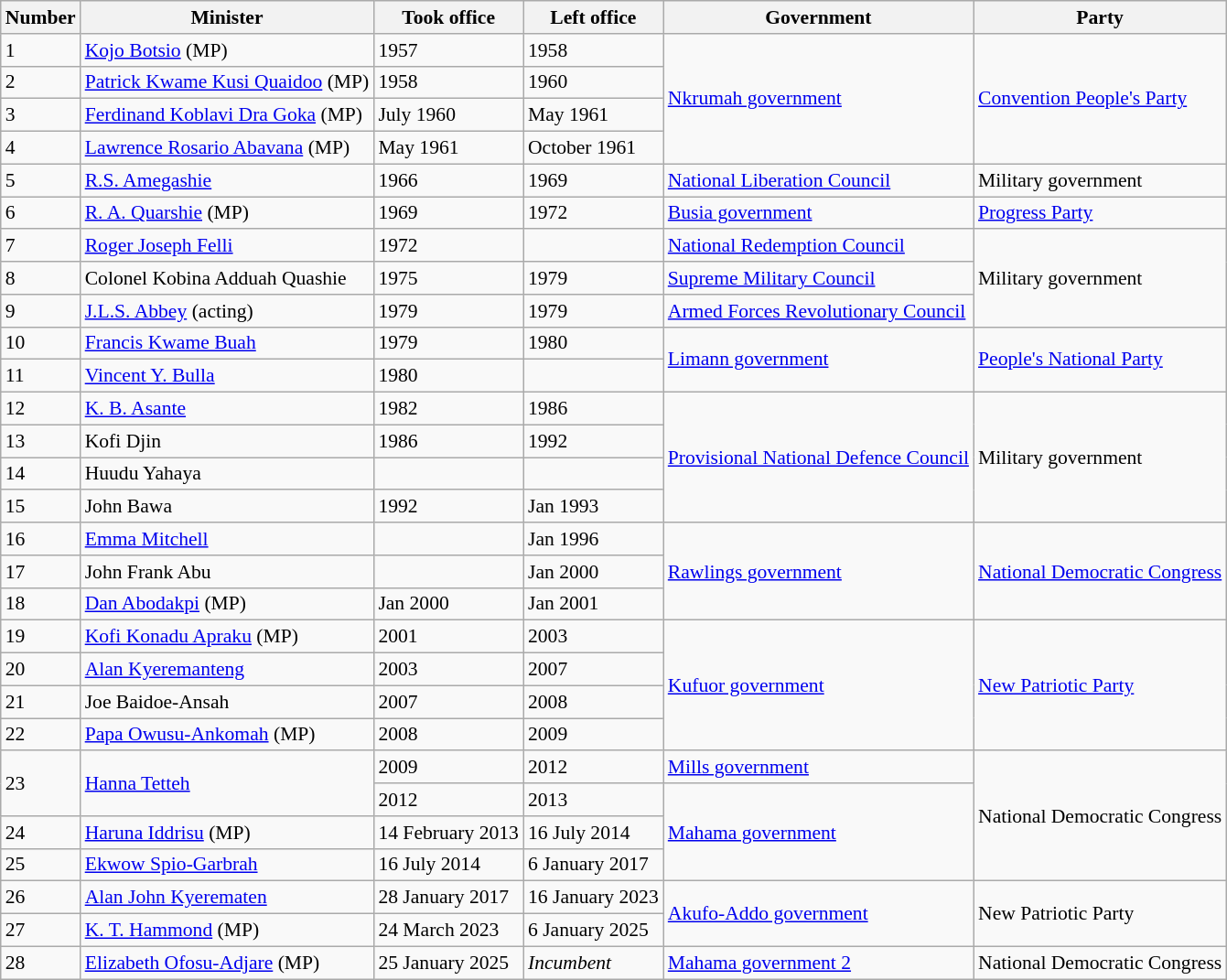<table class="wikitable" style="font-size:90%; text-align:left;">
<tr>
<th>Number</th>
<th>Minister</th>
<th>Took office</th>
<th>Left office</th>
<th>Government</th>
<th>Party</th>
</tr>
<tr>
<td>1</td>
<td><a href='#'>Kojo Botsio</a>  (MP)</td>
<td>1957</td>
<td>1958</td>
<td rowspan=4><a href='#'>Nkrumah government</a></td>
<td rowspan=4><a href='#'>Convention People's Party</a></td>
</tr>
<tr>
<td>2</td>
<td><a href='#'>Patrick Kwame Kusi Quaidoo</a> (MP)</td>
<td>1958</td>
<td>1960</td>
</tr>
<tr>
<td>3</td>
<td><a href='#'>Ferdinand Koblavi Dra Goka</a> (MP)</td>
<td>July 1960</td>
<td>May 1961</td>
</tr>
<tr>
<td>4</td>
<td><a href='#'>Lawrence Rosario Abavana</a> (MP)</td>
<td>May 1961</td>
<td>October 1961</td>
</tr>
<tr>
<td>5</td>
<td><a href='#'>R.S. Amegashie</a></td>
<td>1966</td>
<td>1969</td>
<td><a href='#'>National Liberation Council</a></td>
<td>Military government</td>
</tr>
<tr>
<td>6</td>
<td><a href='#'>R. A. Quarshie</a> (MP)</td>
<td>1969</td>
<td>1972</td>
<td><a href='#'>Busia government</a></td>
<td><a href='#'>Progress Party</a></td>
</tr>
<tr>
<td>7</td>
<td><a href='#'>Roger Joseph Felli</a></td>
<td>1972</td>
<td></td>
<td><a href='#'>National Redemption Council</a></td>
<td rowspan=3>Military government</td>
</tr>
<tr>
<td>8</td>
<td>Colonel Kobina Adduah Quashie</td>
<td>1975</td>
<td>1979</td>
<td><a href='#'>Supreme Military Council</a></td>
</tr>
<tr>
<td>9</td>
<td><a href='#'>J.L.S. Abbey</a> (acting)</td>
<td>1979</td>
<td>1979</td>
<td><a href='#'>Armed Forces Revolutionary Council</a></td>
</tr>
<tr>
<td>10</td>
<td><a href='#'>Francis Kwame Buah</a></td>
<td>1979</td>
<td>1980</td>
<td rowspan=2><a href='#'>Limann government</a></td>
<td rowspan=2><a href='#'>People's National Party</a></td>
</tr>
<tr>
<td>11</td>
<td><a href='#'>Vincent Y. Bulla</a></td>
<td>1980</td>
<td></td>
</tr>
<tr>
<td>12</td>
<td><a href='#'>K. B. Asante</a></td>
<td>1982</td>
<td>1986</td>
<td rowspan=4><a href='#'>Provisional National Defence Council</a></td>
<td rowspan=4>Military government</td>
</tr>
<tr>
<td>13</td>
<td>Kofi Djin</td>
<td>1986</td>
<td>1992</td>
</tr>
<tr>
<td>14</td>
<td>Huudu Yahaya</td>
<td></td>
<td></td>
</tr>
<tr>
<td>15</td>
<td>John Bawa</td>
<td>1992</td>
<td>Jan 1993</td>
</tr>
<tr>
<td>16</td>
<td><a href='#'>Emma Mitchell</a></td>
<td></td>
<td>Jan 1996</td>
<td rowspan=3><a href='#'>Rawlings government</a></td>
<td rowspan=3><a href='#'>National Democratic Congress</a></td>
</tr>
<tr>
<td>17</td>
<td>John Frank Abu</td>
<td></td>
<td>Jan 2000</td>
</tr>
<tr>
<td>18</td>
<td><a href='#'>Dan Abodakpi</a> (MP)</td>
<td>Jan 2000</td>
<td>Jan 2001</td>
</tr>
<tr>
<td>19</td>
<td><a href='#'>Kofi Konadu Apraku</a> (MP)</td>
<td>2001</td>
<td>2003</td>
<td rowspan=4><a href='#'>Kufuor government</a></td>
<td rowspan=4><a href='#'>New Patriotic Party</a></td>
</tr>
<tr>
<td>20</td>
<td><a href='#'>Alan Kyeremanteng</a></td>
<td>2003</td>
<td>2007</td>
</tr>
<tr>
<td>21</td>
<td>Joe Baidoe-Ansah</td>
<td>2007</td>
<td>2008</td>
</tr>
<tr>
<td>22</td>
<td><a href='#'>Papa Owusu-Ankomah</a> (MP)</td>
<td>2008</td>
<td>2009</td>
</tr>
<tr>
<td rowspan=2>23</td>
<td rowspan=2><a href='#'>Hanna Tetteh</a></td>
<td>2009</td>
<td>2012</td>
<td><a href='#'>Mills government</a></td>
<td rowspan=4>National Democratic Congress</td>
</tr>
<tr>
<td>2012</td>
<td>2013</td>
<td rowspan=3><a href='#'>Mahama government</a></td>
</tr>
<tr>
<td>24</td>
<td><a href='#'>Haruna Iddrisu</a> (MP)</td>
<td>14 February 2013</td>
<td>16 July 2014</td>
</tr>
<tr>
<td>25</td>
<td><a href='#'>Ekwow Spio-Garbrah</a></td>
<td>16 July 2014</td>
<td>6 January 2017</td>
</tr>
<tr>
<td>26</td>
<td><a href='#'>Alan John Kyerematen</a></td>
<td>28 January 2017</td>
<td>16 January 2023</td>
<td rowspan=2><a href='#'>Akufo-Addo government</a></td>
<td rowspan=2>New Patriotic Party</td>
</tr>
<tr>
<td>27</td>
<td><a href='#'>K. T. Hammond</a> (MP)</td>
<td>24 March 2023</td>
<td>6 January 2025</td>
</tr>
<tr>
<td>28</td>
<td><a href='#'>Elizabeth Ofosu-Adjare</a> (MP)</td>
<td>25 January 2025</td>
<td><em>Incumbent</em></td>
<td><a href='#'>Mahama government 2</a></td>
<td>National Democratic Congress</td>
</tr>
</table>
